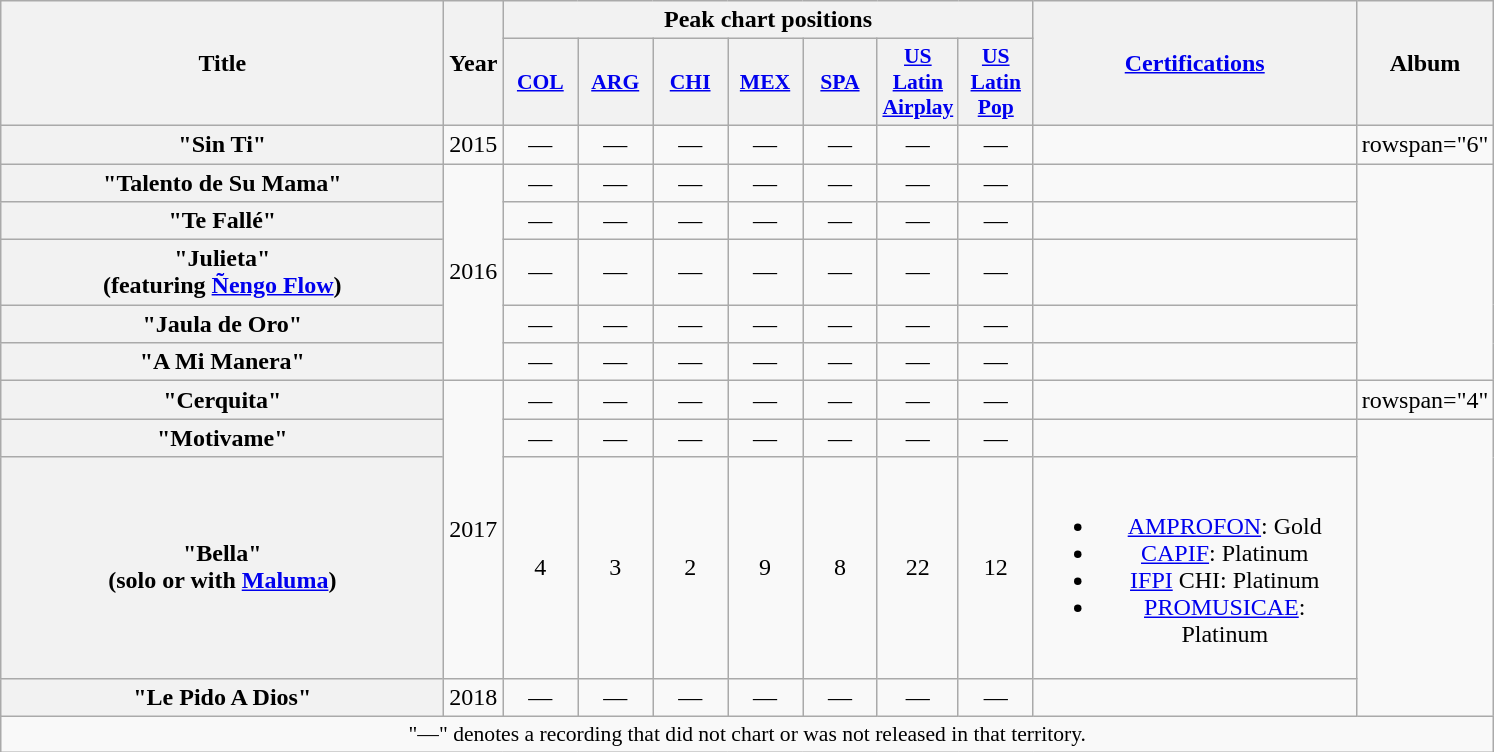<table class="wikitable plainrowheaders" style="text-align:center;">
<tr>
<th scope="col" rowspan="2" style="width:18em;">Title</th>
<th scope="col" rowspan="2" style="width:1em;">Year</th>
<th scope="col" colspan="7">Peak chart positions</th>
<th scope="col" rowspan="2" style="width:13em;"><a href='#'>Certifications</a></th>
<th scope="col" rowspan="2">Album</th>
</tr>
<tr>
<th scope="col" style="width:3em;font-size:90%;"><a href='#'>COL</a><br></th>
<th scope="col" style="width:3em;font-size:90%;"><a href='#'>ARG</a><br></th>
<th scope="col" style="width:3em;font-size:90%;"><a href='#'>CHI</a><br></th>
<th scope="col" style="width:3em;font-size:90%;"><a href='#'>MEX</a><br></th>
<th scope="col" style="width:3em;font-size:90%;"><a href='#'>SPA</a><br></th>
<th scope="col" style="width:3em;font-size:90%;"><a href='#'>US<br>Latin<br>Airplay</a><br></th>
<th scope="col" style="width:3em;font-size:90%;"><a href='#'>US<br>Latin<br>Pop</a><br></th>
</tr>
<tr>
<th scope="row">"Sin Ti"</th>
<td>2015</td>
<td>—</td>
<td>—</td>
<td>—</td>
<td>—</td>
<td>—</td>
<td>—</td>
<td>—</td>
<td></td>
<td>rowspan="6" </td>
</tr>
<tr>
<th scope="row">"Talento de Su Mama"</th>
<td rowspan="5">2016</td>
<td>—</td>
<td>—</td>
<td>—</td>
<td>—</td>
<td>—</td>
<td>—</td>
<td>—</td>
<td></td>
</tr>
<tr>
<th scope="row">"Te Fallé"</th>
<td>—</td>
<td>—</td>
<td>—</td>
<td>—</td>
<td>—</td>
<td>—</td>
<td>—</td>
<td></td>
</tr>
<tr>
<th scope="row">"Julieta"<br><span>(featuring <a href='#'>Ñengo Flow</a>)</span></th>
<td>—</td>
<td>—</td>
<td>—</td>
<td>—</td>
<td>—</td>
<td>—</td>
<td>—</td>
<td></td>
</tr>
<tr>
<th scope="row">"Jaula de Oro"</th>
<td>—</td>
<td>—</td>
<td>—</td>
<td>—</td>
<td>—</td>
<td>—</td>
<td>—</td>
<td></td>
</tr>
<tr>
<th scope="row">"A Mi Manera"</th>
<td>—</td>
<td>—</td>
<td>—</td>
<td>—</td>
<td>—</td>
<td>—</td>
<td>—</td>
<td></td>
</tr>
<tr>
<th scope="row">"Cerquita"</th>
<td rowspan="3">2017</td>
<td>—</td>
<td>—</td>
<td>—</td>
<td>—</td>
<td>—</td>
<td>—</td>
<td>—</td>
<td></td>
<td>rowspan="4" </td>
</tr>
<tr>
<th scope="row">"Motivame"</th>
<td>—</td>
<td>—</td>
<td>—</td>
<td>—</td>
<td>—</td>
<td>—</td>
<td>—</td>
<td></td>
</tr>
<tr>
<th scope="row">"Bella"<br><span>(solo or with <a href='#'>Maluma</a>)</span></th>
<td>4</td>
<td>3</td>
<td>2</td>
<td>9</td>
<td>8<br></td>
<td>22</td>
<td>12</td>
<td><br><ul><li><a href='#'>AMPROFON</a>: Gold</li><li><a href='#'>CAPIF</a>: Platinum</li><li><a href='#'>IFPI</a> CHI: Platinum</li><li><a href='#'>PROMUSICAE</a>: Platinum</li></ul></td>
</tr>
<tr>
<th scope="row">"Le Pido A Dios"</th>
<td>2018</td>
<td>—</td>
<td>—</td>
<td>—</td>
<td>—</td>
<td>—</td>
<td>—</td>
<td>—</td>
<td></td>
</tr>
<tr>
<td colspan="14" style="font-size:90%">"—" denotes a recording that did not chart or was not released in that territory.</td>
</tr>
</table>
